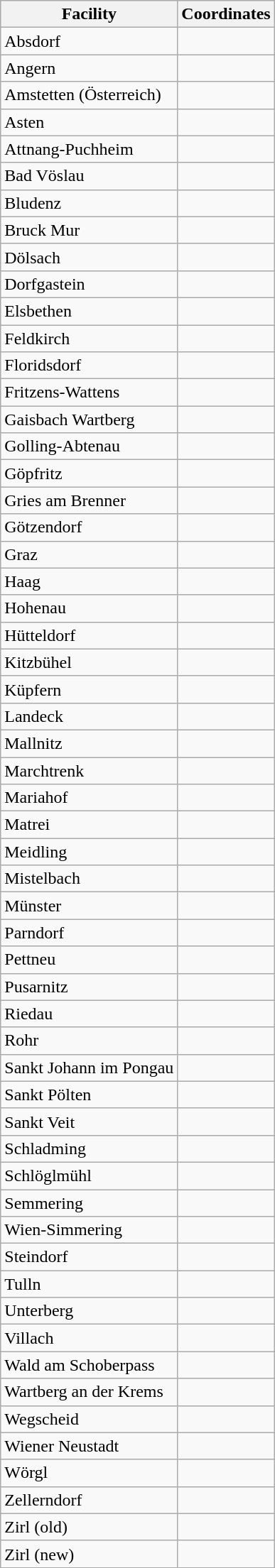<table class="wikitable sortable">
<tr>
<th>Facility</th>
<th>Coordinates</th>
</tr>
<tr>
<td>Absdorf</td>
<td></td>
</tr>
<tr>
<td>Angern</td>
<td></td>
</tr>
<tr>
<td>Amstetten (Österreich)</td>
<td></td>
</tr>
<tr>
<td>Asten</td>
<td></td>
</tr>
<tr>
<td>Attnang-Puchheim</td>
<td></td>
</tr>
<tr>
<td>Bad Vöslau</td>
<td></td>
</tr>
<tr>
<td>Bludenz</td>
<td></td>
</tr>
<tr>
<td>Bruck Mur</td>
<td></td>
</tr>
<tr>
<td>Dölsach</td>
<td></td>
</tr>
<tr>
<td>Dorfgastein</td>
<td></td>
</tr>
<tr>
<td>Elsbethen</td>
<td></td>
</tr>
<tr>
<td>Feldkirch</td>
<td></td>
</tr>
<tr>
<td>Floridsdorf</td>
<td></td>
</tr>
<tr>
<td>Fritzens-Wattens</td>
<td></td>
</tr>
<tr>
<td>Gaisbach Wartberg</td>
<td></td>
</tr>
<tr>
<td>Golling-Abtenau</td>
<td></td>
</tr>
<tr>
<td>Göpfritz</td>
<td></td>
</tr>
<tr>
<td>Gries am Brenner</td>
<td></td>
</tr>
<tr>
<td>Götzendorf</td>
<td></td>
</tr>
<tr>
<td>Graz</td>
<td></td>
</tr>
<tr>
<td>Haag</td>
<td></td>
</tr>
<tr>
<td>Hohenau</td>
<td></td>
</tr>
<tr>
<td>Hütteldorf</td>
<td></td>
</tr>
<tr>
<td>Kitzbühel</td>
<td></td>
</tr>
<tr>
<td>Küpfern</td>
<td></td>
</tr>
<tr>
<td>Landeck</td>
<td></td>
</tr>
<tr>
<td>Mallnitz</td>
<td></td>
</tr>
<tr>
<td>Marchtrenk</td>
<td></td>
</tr>
<tr>
<td>Mariahof</td>
<td></td>
</tr>
<tr>
<td>Matrei</td>
<td></td>
</tr>
<tr>
<td>Meidling</td>
<td></td>
</tr>
<tr>
<td>Mistelbach</td>
<td></td>
</tr>
<tr>
<td>Münster</td>
<td></td>
</tr>
<tr>
<td>Parndorf</td>
<td></td>
</tr>
<tr>
<td>Pettneu</td>
<td></td>
</tr>
<tr>
<td>Pusarnitz</td>
<td></td>
</tr>
<tr>
<td>Riedau</td>
<td></td>
</tr>
<tr>
<td>Rohr</td>
<td></td>
</tr>
<tr>
<td>Sankt Johann im Pongau</td>
<td></td>
</tr>
<tr>
<td>Sankt Pölten</td>
<td></td>
</tr>
<tr>
<td>Sankt Veit</td>
<td></td>
</tr>
<tr>
<td>Schladming</td>
<td></td>
</tr>
<tr>
<td>Schlöglmühl</td>
<td></td>
</tr>
<tr>
<td>Semmering</td>
<td></td>
</tr>
<tr>
<td>Wien-Simmering</td>
<td></td>
</tr>
<tr>
<td>Steindorf</td>
<td></td>
</tr>
<tr>
<td>Tulln</td>
<td></td>
</tr>
<tr>
<td>Unterberg</td>
<td></td>
</tr>
<tr>
<td>Villach</td>
<td></td>
</tr>
<tr>
<td>Wald am Schoberpass</td>
<td></td>
</tr>
<tr>
<td>Wartberg an der Krems</td>
<td></td>
</tr>
<tr>
<td>Wegscheid</td>
<td></td>
</tr>
<tr>
<td>Wiener Neustadt</td>
<td></td>
</tr>
<tr>
<td>Wörgl</td>
<td></td>
</tr>
<tr>
<td>Zellerndorf</td>
<td></td>
</tr>
<tr>
<td>Zirl (old)</td>
<td></td>
</tr>
<tr>
<td>Zirl (new)</td>
<td></td>
</tr>
</table>
